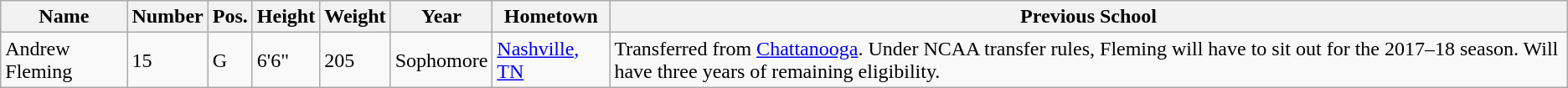<table class="wikitable sortable" border="1">
<tr>
<th>Name</th>
<th>Number</th>
<th>Pos.</th>
<th>Height</th>
<th>Weight</th>
<th>Year</th>
<th>Hometown</th>
<th class="unsortable">Previous School</th>
</tr>
<tr>
<td>Andrew Fleming</td>
<td>15</td>
<td>G</td>
<td>6'6"</td>
<td>205</td>
<td>Sophomore</td>
<td><a href='#'>Nashville, TN</a></td>
<td>Transferred from <a href='#'>Chattanooga</a>. Under NCAA transfer rules, Fleming will have to sit out for the 2017–18 season. Will have three years of remaining eligibility.</td>
</tr>
</table>
